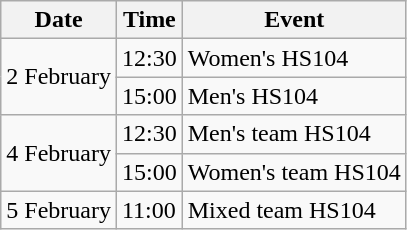<table class="wikitable">
<tr>
<th>Date</th>
<th>Time</th>
<th>Event</th>
</tr>
<tr>
<td rowspan=2>2 February</td>
<td>12:30</td>
<td>Women's HS104</td>
</tr>
<tr>
<td>15:00</td>
<td>Men's HS104</td>
</tr>
<tr>
<td rowspan=2>4 February</td>
<td>12:30</td>
<td>Men's team HS104</td>
</tr>
<tr>
<td>15:00</td>
<td>Women's team HS104</td>
</tr>
<tr>
<td>5 February</td>
<td>11:00</td>
<td>Mixed team HS104</td>
</tr>
</table>
